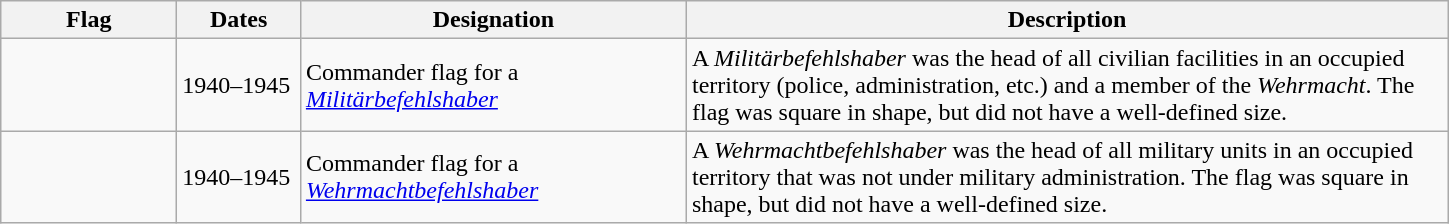<table class="wikitable">
<tr>
<th width="110">Flag</th>
<th width="75">Dates</th>
<th width="250">Designation</th>
<th width="500">Description</th>
</tr>
<tr>
<td></td>
<td>1940–1945</td>
<td>Commander flag for a <em><a href='#'>Militärbefehlshaber</a></em></td>
<td>A <em>Militärbefehlshaber</em> was the head of all civilian facilities in an occupied territory (police, administration, etc.) and a member of the <em>Wehrmacht</em>. The flag was square in shape, but did not have a well-defined size.</td>
</tr>
<tr>
<td></td>
<td>1940–1945</td>
<td>Commander flag for a <em><a href='#'>Wehrmachtbefehlshaber</a></em></td>
<td>A <em>Wehrmachtbefehlshaber</em> was the head of all military units in an occupied territory that was not under military administration. The flag was square in shape, but did not have a well-defined size.</td>
</tr>
</table>
